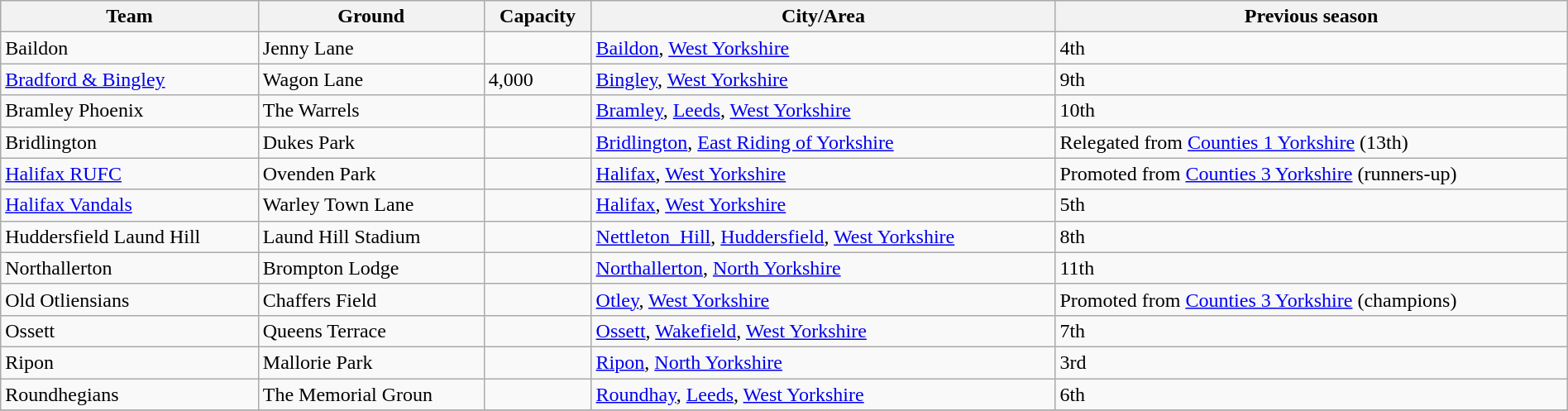<table class="wikitable sortable" width=100%>
<tr>
<th>Team</th>
<th>Ground</th>
<th>Capacity</th>
<th>City/Area</th>
<th>Previous season</th>
</tr>
<tr>
<td>Baildon</td>
<td>Jenny Lane</td>
<td></td>
<td><a href='#'>Baildon</a>, <a href='#'>West Yorkshire</a></td>
<td>4th</td>
</tr>
<tr>
<td><a href='#'>Bradford & Bingley</a></td>
<td>Wagon Lane</td>
<td>4,000</td>
<td><a href='#'>Bingley</a>, <a href='#'>West Yorkshire</a></td>
<td>9th</td>
</tr>
<tr>
<td>Bramley Phoenix</td>
<td>The Warrels</td>
<td></td>
<td><a href='#'>Bramley</a>, <a href='#'>Leeds</a>, <a href='#'>West Yorkshire</a></td>
<td>10th</td>
</tr>
<tr>
<td>Bridlington</td>
<td>Dukes Park</td>
<td></td>
<td><a href='#'>Bridlington</a>, <a href='#'>East Riding of Yorkshire</a></td>
<td>Relegated from <a href='#'>Counties 1 Yorkshire</a> (13th)</td>
</tr>
<tr>
<td><a href='#'>Halifax RUFC</a></td>
<td>Ovenden Park</td>
<td></td>
<td><a href='#'>Halifax</a>, <a href='#'>West Yorkshire</a></td>
<td>Promoted from <a href='#'>Counties 3 Yorkshire</a> (runners-up)</td>
</tr>
<tr>
<td><a href='#'>Halifax Vandals</a></td>
<td>Warley Town Lane</td>
<td></td>
<td><a href='#'>Halifax</a>, <a href='#'>West Yorkshire</a></td>
<td>5th</td>
</tr>
<tr>
<td>Huddersfield Laund Hill</td>
<td>Laund Hill Stadium</td>
<td></td>
<td><a href='#'>Nettleton_Hill</a>, <a href='#'>Huddersfield</a>, <a href='#'>West Yorkshire</a></td>
<td>8th</td>
</tr>
<tr>
<td>Northallerton</td>
<td>Brompton Lodge</td>
<td></td>
<td><a href='#'>Northallerton</a>, <a href='#'>North Yorkshire</a></td>
<td>11th</td>
</tr>
<tr>
<td>Old Otliensians</td>
<td>Chaffers Field</td>
<td></td>
<td><a href='#'>Otley</a>, <a href='#'>West Yorkshire</a></td>
<td>Promoted from <a href='#'>Counties 3 Yorkshire</a> (champions)</td>
</tr>
<tr>
<td>Ossett</td>
<td>Queens Terrace</td>
<td></td>
<td><a href='#'>Ossett</a>, <a href='#'>Wakefield</a>, <a href='#'>West Yorkshire</a></td>
<td>7th</td>
</tr>
<tr>
<td>Ripon</td>
<td>Mallorie Park</td>
<td></td>
<td><a href='#'>Ripon</a>, <a href='#'>North Yorkshire</a></td>
<td>3rd</td>
</tr>
<tr>
<td>Roundhegians</td>
<td>The Memorial Groun</td>
<td></td>
<td><a href='#'>Roundhay</a>, <a href='#'>Leeds</a>, <a href='#'>West Yorkshire</a></td>
<td>6th</td>
</tr>
<tr>
</tr>
</table>
